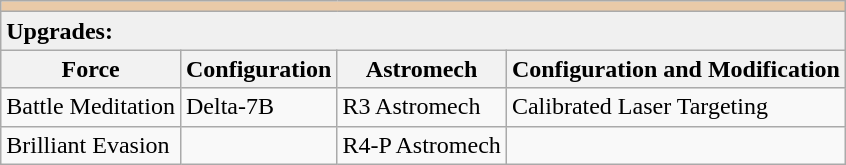<table class="wikitable sortable">
<tr style="background:#EACAA8;">
<td colspan="8"></td>
</tr>
<tr style="background:#f0f0f0;">
<td colspan="8"><strong>Upgrades:</strong></td>
</tr>
<tr style="background:#f0f0f0;">
<th>Force</th>
<th>Configuration</th>
<th>Astromech</th>
<th>Configuration and Modification</th>
</tr>
<tr>
<td>Battle Meditation</td>
<td>Delta-7B</td>
<td>R3 Astromech</td>
<td>Calibrated Laser Targeting</td>
</tr>
<tr>
<td>Brilliant Evasion</td>
<td></td>
<td>R4-P Astromech</td>
<td></td>
</tr>
</table>
